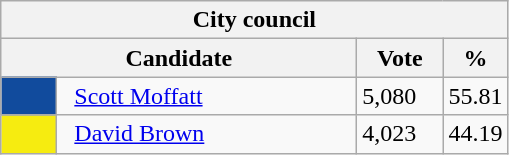<table class="wikitable">
<tr>
<th colspan="4">City council</th>
</tr>
<tr>
<th bgcolor="#DDDDFF" width="230px" colspan="2">Candidate</th>
<th bgcolor="#DDDDFF" width="50px">Vote</th>
<th bgcolor="#DDDDFF" width="30px">%</th>
</tr>
<tr>
<td bgcolor=#114B9D width="30px"> </td>
<td>  <a href='#'>Scott Moffatt</a></td>
<td>5,080</td>
<td>55.81</td>
</tr>
<tr>
<td bgcolor=#F6EC10 width="30px"> </td>
<td>  <a href='#'>David Brown</a></td>
<td>4,023</td>
<td>44.19</td>
</tr>
</table>
